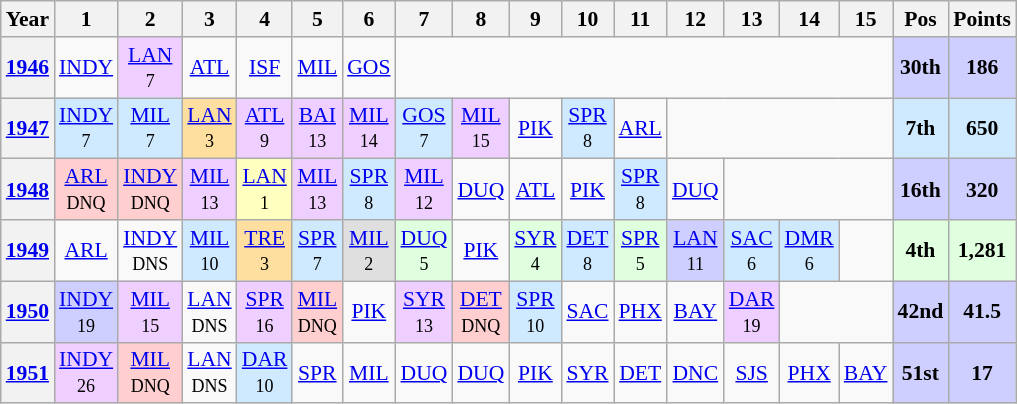<table class="wikitable" style="text-align:center; font-size:90%">
<tr>
<th>Year</th>
<th>1</th>
<th>2</th>
<th>3</th>
<th>4</th>
<th>5</th>
<th>6</th>
<th>7</th>
<th>8</th>
<th>9</th>
<th>10</th>
<th>11</th>
<th>12</th>
<th>13</th>
<th>14</th>
<th>15</th>
<th>Pos</th>
<th>Points</th>
</tr>
<tr>
<th rowspan=1><a href='#'>1946</a></th>
<td><a href='#'>INDY</a><br><small> </small></td>
<td style="background:#EFCFFF;"><a href='#'>LAN</a><br><small>7</small></td>
<td><a href='#'>ATL</a><br><small></small></td>
<td><a href='#'>ISF</a><br><small> </small></td>
<td><a href='#'>MIL</a><br><small> </small></td>
<td><a href='#'>GOS</a><br><small> </small></td>
<td colspan=9></td>
<th style="background:#CFCFFF;">30th</th>
<th style="background:#CFCFFF;">186</th>
</tr>
<tr>
<th rowspan=1><a href='#'>1947</a></th>
<td style="background:#CFEAFF;"><a href='#'>INDY</a><br><small>7</small></td>
<td style="background:#CFEAFF;"><a href='#'>MIL</a><br><small>7</small></td>
<td style="background:#FFDF9F;"><a href='#'>LAN</a><br><small>3</small></td>
<td style="background:#EFCFFF;"><a href='#'>ATL</a><br><small>9</small></td>
<td style="background:#EFCFFF;"><a href='#'>BAI</a><br><small>13</small></td>
<td style="background:#EFCFFF;"><a href='#'>MIL</a><br><small>14</small></td>
<td style="background:#CFEAFF;"><a href='#'>GOS</a><br><small>7</small></td>
<td style="background:#EFCFFF;"><a href='#'>MIL</a><br><small>15</small></td>
<td><a href='#'>PIK</a></td>
<td style="background:#CFEAFF;"><a href='#'>SPR</a><br><small>8</small></td>
<td><a href='#'>ARL</a><br><small> </small></td>
<td colspan=4></td>
<th style="background:#CFEAFF;">7th</th>
<th style="background:#CFEAFF;">650</th>
</tr>
<tr>
<th rowspan=1><a href='#'>1948</a></th>
<td style="background:#FFCFCF;"><a href='#'>ARL</a><br><small>DNQ</small></td>
<td style="background:#FFCFCF;"><a href='#'>INDY</a><br><small>DNQ</small></td>
<td style="background:#EFCFFF;"><a href='#'>MIL</a><br><small>13</small></td>
<td style="background:#FFFFBF;"><a href='#'>LAN</a><br><small>1</small></td>
<td style="background:#EFCFFF;"><a href='#'>MIL</a><br><small>13</small></td>
<td style="background:#CFEAFF;"><a href='#'>SPR</a><br><small>8</small></td>
<td style="background:#EFCFFF;"><a href='#'>MIL</a><br><small>12</small></td>
<td><a href='#'>DUQ</a><br><small> </small></td>
<td><a href='#'>ATL</a></td>
<td><a href='#'>PIK</a></td>
<td style="background:#CFEAFF;"><a href='#'>SPR</a><br><small>8</small></td>
<td><a href='#'>DUQ</a></td>
<td colspan=3></td>
<th style="background:#CFCFFF;">16th</th>
<th style="background:#CFCFFF;">320</th>
</tr>
<tr>
<th rowspan=1><a href='#'>1949</a></th>
<td><a href='#'>ARL</a><br><small> </small></td>
<td><a href='#'>INDY</a><br><small>DNS</small></td>
<td style="background:#CFEAFF;"><a href='#'>MIL</a><br><small>10</small></td>
<td style="background:#FFDF9F;"><a href='#'>TRE</a><br><small>3</small></td>
<td style="background:#CFEAFF;"><a href='#'>SPR</a><br><small>7</small></td>
<td style="background:#DFDFDF;"><a href='#'>MIL</a><br><small>2</small></td>
<td style="background:#DFFFDF;"><a href='#'>DUQ</a><br><small>5</small></td>
<td><a href='#'>PIK</a></td>
<td style="background:#DFFFDF;"><a href='#'>SYR</a><br><small>4</small></td>
<td style="background:#CFEAFF;"><a href='#'>DET</a><br><small>8</small></td>
<td style="background:#DFFFDF;"><a href='#'>SPR</a><br><small>5</small></td>
<td style="background:#CFCFFF;"><a href='#'>LAN</a><br><small>11</small></td>
<td style="background:#CFEAFF;"><a href='#'>SAC</a><br><small>6</small></td>
<td style="background:#CFEAFF;"><a href='#'>DMR</a><br><small>6</small></td>
<td></td>
<th style="background:#DFFFDF;">4th</th>
<th style="background:#DFFFDF;">1,281</th>
</tr>
<tr>
<th><a href='#'>1950</a></th>
<td style="background:#CFCFFF;"><a href='#'>INDY</a><br><small>19</small></td>
<td style="background:#EFCFFF;"><a href='#'>MIL</a><br><small>15</small></td>
<td><a href='#'>LAN</a><br><small>DNS</small></td>
<td style="background:#EFCFFF;"><a href='#'>SPR</a><br><small>16</small></td>
<td style="background:#FFCFCF;"><a href='#'>MIL</a><br><small>DNQ</small></td>
<td><a href='#'>PIK</a></td>
<td style="background:#EFCFFF;"><a href='#'>SYR</a><br><small>13</small></td>
<td style="background:#FFCFCF;"><a href='#'>DET</a><br><small>DNQ</small></td>
<td style="background:#CFEAFF;"><a href='#'>SPR</a><br><small>10</small></td>
<td><a href='#'>SAC</a><br><small> </small></td>
<td><a href='#'>PHX</a><br><small> </small></td>
<td><a href='#'>BAY</a><br><small> </small></td>
<td style="background:#EFCFFF;"><a href='#'>DAR</a><br><small>19</small></td>
<td colspan=2></td>
<th style="background:#CFCFFF;">42nd</th>
<th style="background:#CFCFFF;">41.5</th>
</tr>
<tr>
<th rowspan=1><a href='#'>1951</a></th>
<td style="background:#EFCFFF;"><a href='#'>INDY</a><br><small>26</small></td>
<td style="background:#FFCFCF;"><a href='#'>MIL</a><br><small>DNQ</small></td>
<td><a href='#'>LAN</a><br><small>DNS</small></td>
<td style="background:#CFEAFF;"><a href='#'>DAR</a><br><small>10</small></td>
<td><a href='#'>SPR</a><br><small> </small></td>
<td><a href='#'>MIL</a><br><small> </small></td>
<td><a href='#'>DUQ</a></td>
<td><a href='#'>DUQ</a><br><small> </small></td>
<td><a href='#'>PIK</a></td>
<td><a href='#'>SYR</a><br><small> </small></td>
<td><a href='#'>DET</a></td>
<td><a href='#'>DNC</a></td>
<td><a href='#'>SJS</a><br><small> </small></td>
<td><a href='#'>PHX</a><br><small> </small></td>
<td><a href='#'>BAY</a><br><small> </small></td>
<th style="background:#CFCFFF;">51st</th>
<th style="background:#CFCFFF;">17</th>
</tr>
</table>
